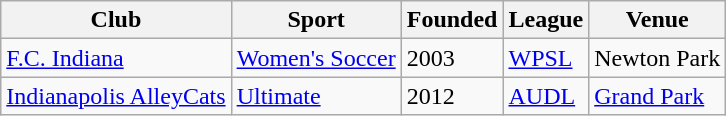<table class="wikitable">
<tr>
<th style="background:light gray; color:black">Club</th>
<th style="background:light gray; color:black">Sport</th>
<th style="background:light gray; color:black">Founded</th>
<th style="background:light gray; color:black">League</th>
<th style="background:light gray; color:black">Venue</th>
</tr>
<tr>
<td><a href='#'>F.C. Indiana</a></td>
<td><a href='#'>Women's Soccer</a></td>
<td>2003</td>
<td><a href='#'>WPSL</a></td>
<td>Newton Park</td>
</tr>
<tr>
<td><a href='#'>Indianapolis AlleyCats</a></td>
<td><a href='#'>Ultimate</a></td>
<td>2012</td>
<td><a href='#'>AUDL</a></td>
<td><a href='#'>Grand Park</a></td>
</tr>
</table>
